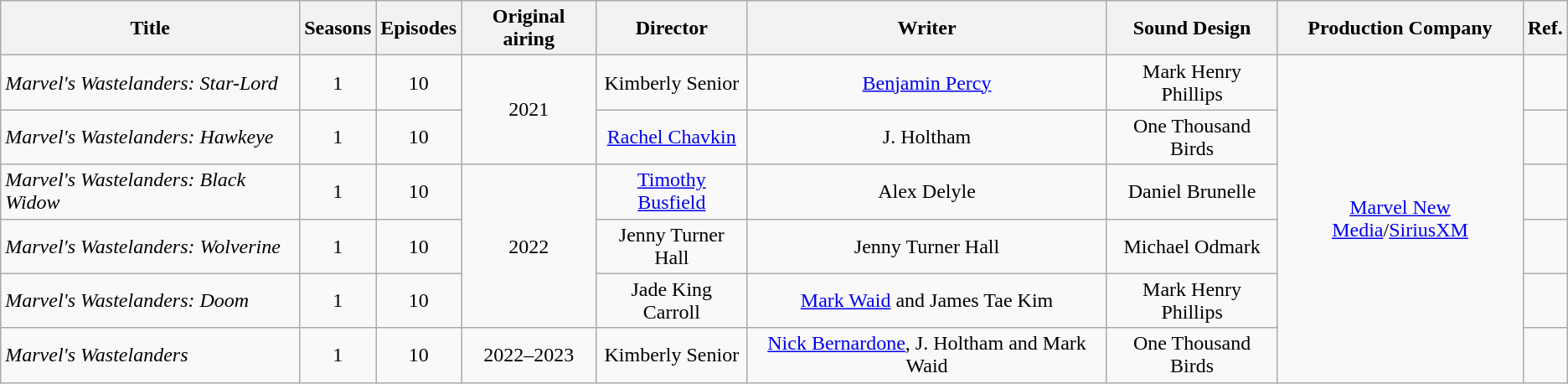<table class="wikitable">
<tr>
<th>Title</th>
<th>Seasons</th>
<th>Episodes</th>
<th>Original airing</th>
<th>Director</th>
<th>Writer</th>
<th>Sound Design</th>
<th>Production Company</th>
<th>Ref.</th>
</tr>
<tr>
<td><em>Marvel's Wastelanders: Star-Lord</em></td>
<td align="center">1</td>
<td align="center">10</td>
<td align="center" rowspan="2">2021</td>
<td align="center">Kimberly Senior</td>
<td align="center"><a href='#'>Benjamin Percy</a></td>
<td align="center">Mark Henry Phillips</td>
<td align="center" rowspan="6"><a href='#'>Marvel New Media</a>/<a href='#'>SiriusXM</a></td>
<td align="center"></td>
</tr>
<tr>
<td><em>Marvel's Wastelanders: Hawkeye</em></td>
<td align="center">1</td>
<td align="center">10</td>
<td align="center"><a href='#'>Rachel Chavkin</a></td>
<td align="center">J. Holtham</td>
<td align="center">One Thousand Birds</td>
<td align="center"></td>
</tr>
<tr>
<td><em>Marvel's Wastelanders: Black Widow</em></td>
<td align="center">1</td>
<td align="center">10</td>
<td align="center" rowspan="3">2022</td>
<td align="center"><a href='#'>Timothy Busfield</a></td>
<td align="center">Alex Delyle</td>
<td align="center">Daniel Brunelle</td>
<td align="center"></td>
</tr>
<tr>
<td><em>Marvel's Wastelanders: Wolverine</em></td>
<td align="center">1</td>
<td align="center">10</td>
<td align="center">Jenny Turner Hall</td>
<td align="center">Jenny Turner Hall</td>
<td align="center">Michael Odmark</td>
<td align="center"></td>
</tr>
<tr>
<td><em>Marvel's Wastelanders: Doom</em></td>
<td align="center">1</td>
<td align="center">10</td>
<td align="center">Jade King Carroll</td>
<td align="center"><a href='#'>Mark Waid</a> and James Tae Kim</td>
<td align="center">Mark Henry Phillips</td>
<td align="center"></td>
</tr>
<tr>
<td><em>Marvel's Wastelanders</em></td>
<td align="center">1</td>
<td align="center">10</td>
<td align="center">2022–2023</td>
<td align="center">Kimberly Senior</td>
<td align="center"><a href='#'>Nick Bernardone</a>, J. Holtham and Mark Waid</td>
<td align="center">One Thousand Birds</td>
<td align="center"></td>
</tr>
</table>
